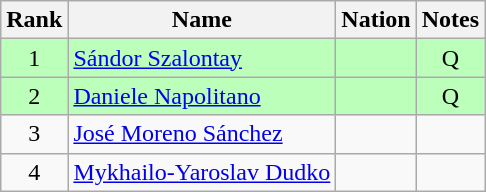<table class="wikitable sortable" style="text-align:center">
<tr>
<th>Rank</th>
<th>Name</th>
<th>Nation</th>
<th>Notes</th>
</tr>
<tr bgcolor=bbffbb>
<td>1</td>
<td align=left><a href='#'>Sándor Szalontay</a></td>
<td align=left></td>
<td>Q</td>
</tr>
<tr bgcolor=bbffbb>
<td>2</td>
<td align=left><a href='#'>Daniele Napolitano</a></td>
<td align=left></td>
<td>Q</td>
</tr>
<tr>
<td>3</td>
<td align=left><a href='#'>José Moreno Sánchez</a></td>
<td align=left></td>
<td></td>
</tr>
<tr>
<td>4</td>
<td align=left><a href='#'>Mykhailo-Yaroslav Dudko</a></td>
<td align=left></td>
<td></td>
</tr>
</table>
